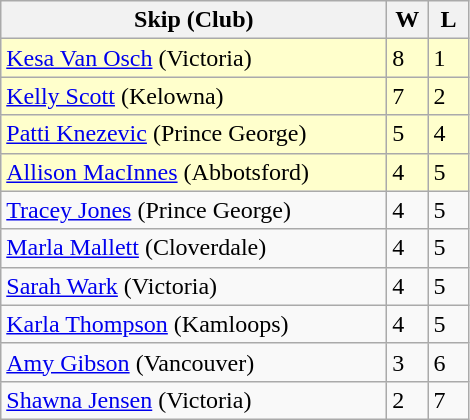<table class=wikitable>
<tr>
<th width=250>Skip (Club)</th>
<th width=20>W</th>
<th width=20>L</th>
</tr>
<tr bgcolor=#ffffcc>
<td><a href='#'>Kesa Van Osch</a> (Victoria)</td>
<td>8</td>
<td>1</td>
</tr>
<tr bgcolor=#ffffcc>
<td><a href='#'>Kelly Scott</a> (Kelowna)</td>
<td>7</td>
<td>2</td>
</tr>
<tr bgcolor=#ffffcc>
<td><a href='#'>Patti Knezevic</a> (Prince George)</td>
<td>5</td>
<td>4</td>
</tr>
<tr bgcolor=#ffffcc>
<td><a href='#'>Allison MacInnes</a> (Abbotsford)</td>
<td>4</td>
<td>5</td>
</tr>
<tr>
<td><a href='#'>Tracey Jones</a> (Prince George)</td>
<td>4</td>
<td>5</td>
</tr>
<tr>
<td><a href='#'>Marla Mallett</a> (Cloverdale)</td>
<td>4</td>
<td>5</td>
</tr>
<tr>
<td><a href='#'>Sarah Wark</a> (Victoria)</td>
<td>4</td>
<td>5</td>
</tr>
<tr>
<td><a href='#'>Karla Thompson</a> (Kamloops)</td>
<td>4</td>
<td>5</td>
</tr>
<tr>
<td><a href='#'>Amy Gibson</a> (Vancouver)</td>
<td>3</td>
<td>6</td>
</tr>
<tr>
<td><a href='#'>Shawna Jensen</a> (Victoria)</td>
<td>2</td>
<td>7</td>
</tr>
</table>
